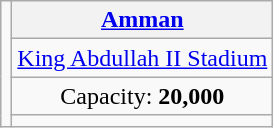<table class="wikitable" style="text-align:center">
<tr>
<td rowspan="5"><br></td>
<th colspan=3><a href='#'>Amman</a></th>
</tr>
<tr>
<td><a href='#'>King Abdullah II Stadium</a></td>
</tr>
<tr>
<td>Capacity: <strong>20,000</strong></td>
</tr>
<tr>
<td></td>
</tr>
</table>
